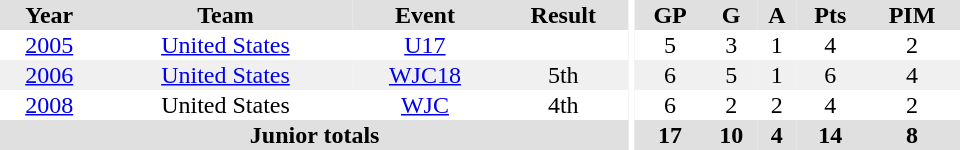<table border="0" cellpadding="1" cellspacing="0" ID="Table3" style="text-align:center; width:40em">
<tr ALIGN="center" bgcolor="#e0e0e0">
<th>Year</th>
<th>Team</th>
<th>Event</th>
<th>Result</th>
<th rowspan="99" bgcolor="#ffffff"></th>
<th>GP</th>
<th>G</th>
<th>A</th>
<th>Pts</th>
<th>PIM</th>
</tr>
<tr>
<td><a href='#'>2005</a></td>
<td><a href='#'>United States</a></td>
<td><a href='#'>U17</a></td>
<td></td>
<td>5</td>
<td>3</td>
<td>1</td>
<td>4</td>
<td>2</td>
</tr>
<tr bgcolor="#f0f0f0">
<td><a href='#'>2006</a></td>
<td><a href='#'>United States</a></td>
<td><a href='#'>WJC18</a></td>
<td>5th</td>
<td>6</td>
<td>5</td>
<td>1</td>
<td>6</td>
<td>4</td>
</tr>
<tr>
<td><a href='#'>2008</a></td>
<td>United States</td>
<td><a href='#'>WJC</a></td>
<td>4th</td>
<td>6</td>
<td>2</td>
<td>2</td>
<td>4</td>
<td>2</td>
</tr>
<tr bgcolor="#e0e0e0">
<th colspan=4>Junior totals</th>
<th>17</th>
<th>10</th>
<th>4</th>
<th>14</th>
<th>8</th>
</tr>
</table>
